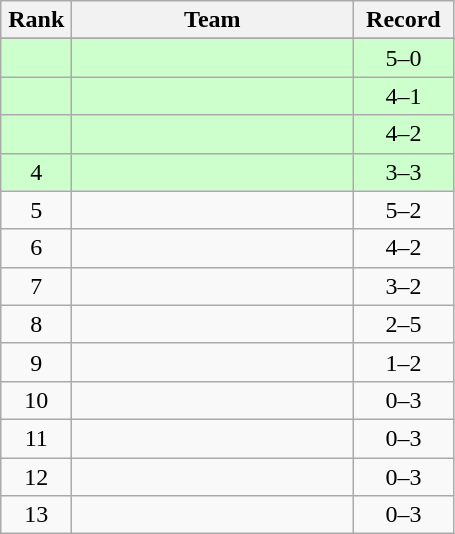<table class="wikitable" style="text-align: center;">
<tr>
<th width=40>Rank</th>
<th width=180>Team</th>
<th width=60>Record</th>
</tr>
<tr>
</tr>
<tr bgcolor=ccffcc>
<td></td>
<td align=left></td>
<td>5–0</td>
</tr>
<tr bgcolor=ccffcc>
<td></td>
<td align=left></td>
<td>4–1</td>
</tr>
<tr bgcolor=ccffcc>
<td></td>
<td align=left></td>
<td>4–2</td>
</tr>
<tr bgcolor=ccffcc>
<td>4</td>
<td align=left></td>
<td>3–3</td>
</tr>
<tr>
<td>5</td>
<td align=left></td>
<td>5–2</td>
</tr>
<tr>
<td>6</td>
<td align=left></td>
<td>4–2</td>
</tr>
<tr>
<td>7</td>
<td align=left></td>
<td>3–2</td>
</tr>
<tr>
<td>8</td>
<td align=left></td>
<td>2–5</td>
</tr>
<tr>
<td>9</td>
<td align=left></td>
<td>1–2</td>
</tr>
<tr>
<td>10</td>
<td align=left></td>
<td>0–3</td>
</tr>
<tr>
<td>11</td>
<td align=left></td>
<td>0–3</td>
</tr>
<tr>
<td>12</td>
<td align=left></td>
<td>0–3</td>
</tr>
<tr>
<td>13</td>
<td align=left></td>
<td>0–3</td>
</tr>
</table>
